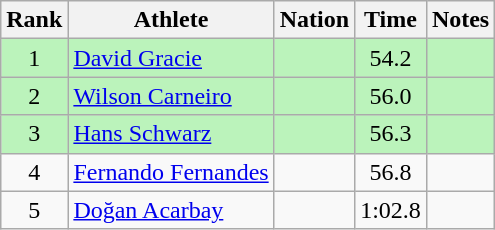<table class="wikitable sortable" style="text-align:center">
<tr>
<th>Rank</th>
<th>Athlete</th>
<th>Nation</th>
<th>Time</th>
<th>Notes</th>
</tr>
<tr bgcolor=bbf3bb>
<td>1</td>
<td align="left"><a href='#'>David Gracie</a></td>
<td align="left"></td>
<td>54.2</td>
<td></td>
</tr>
<tr bgcolor=bbf3bb>
<td>2</td>
<td align="left"><a href='#'>Wilson Carneiro</a></td>
<td align="left"></td>
<td>56.0</td>
<td></td>
</tr>
<tr bgcolor=bbf3bb>
<td>3</td>
<td align="left"><a href='#'>Hans Schwarz</a></td>
<td align="left"></td>
<td>56.3</td>
<td></td>
</tr>
<tr>
<td>4</td>
<td align="left"><a href='#'>Fernando Fernandes</a></td>
<td align="left"></td>
<td>56.8</td>
<td></td>
</tr>
<tr>
<td>5</td>
<td align="left"><a href='#'>Doğan Acarbay</a></td>
<td align="left"></td>
<td data-sort-value=62.8>1:02.8</td>
<td></td>
</tr>
</table>
